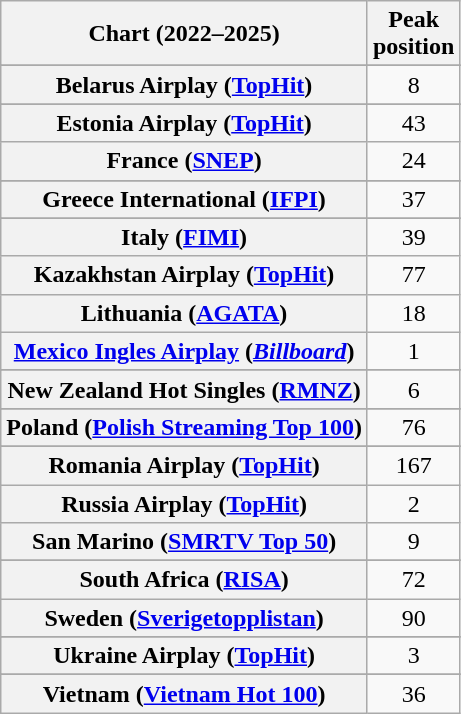<table class="wikitable sortable plainrowheaders" style="text-align:center">
<tr>
<th scope="col">Chart (2022–2025)</th>
<th scope="col">Peak<br>position</th>
</tr>
<tr>
</tr>
<tr>
</tr>
<tr>
<th scope="row">Belarus Airplay (<a href='#'>TopHit</a>)</th>
<td>8</td>
</tr>
<tr>
</tr>
<tr>
</tr>
<tr>
</tr>
<tr>
</tr>
<tr>
</tr>
<tr>
</tr>
<tr>
</tr>
<tr>
<th scope="row">Estonia Airplay (<a href='#'>TopHit</a>)</th>
<td>43</td>
</tr>
<tr>
<th scope="row">France (<a href='#'>SNEP</a>)</th>
<td>24</td>
</tr>
<tr>
</tr>
<tr>
</tr>
<tr>
<th scope="row">Greece International (<a href='#'>IFPI</a>)</th>
<td>37</td>
</tr>
<tr>
</tr>
<tr>
</tr>
<tr>
</tr>
<tr>
</tr>
<tr>
<th scope="row">Italy (<a href='#'>FIMI</a>)</th>
<td>39</td>
</tr>
<tr>
<th scope="row">Kazakhstan Airplay (<a href='#'>TopHit</a>)</th>
<td>77</td>
</tr>
<tr>
<th scope="row">Lithuania (<a href='#'>AGATA</a>)</th>
<td>18</td>
</tr>
<tr>
<th scope="row"><a href='#'>Mexico Ingles Airplay</a> (<em><a href='#'>Billboard</a></em>)</th>
<td>1</td>
</tr>
<tr>
</tr>
<tr>
</tr>
<tr>
<th scope="row">New Zealand Hot Singles (<a href='#'>RMNZ</a>)</th>
<td>6</td>
</tr>
<tr>
</tr>
<tr>
<th scope="row">Poland (<a href='#'>Polish Streaming Top 100</a>)</th>
<td>76</td>
</tr>
<tr>
</tr>
<tr>
<th scope="row">Romania Airplay (<a href='#'>TopHit</a>)</th>
<td>167</td>
</tr>
<tr>
<th scope="row">Russia Airplay (<a href='#'>TopHit</a>)</th>
<td>2</td>
</tr>
<tr>
<th scope="row">San Marino (<a href='#'>SMRTV Top 50</a>)</th>
<td>9</td>
</tr>
<tr>
</tr>
<tr>
</tr>
<tr>
<th scope="row">South Africa (<a href='#'>RISA</a>)</th>
<td>72</td>
</tr>
<tr>
<th scope="row">Sweden (<a href='#'>Sverigetopplistan</a>)</th>
<td>90</td>
</tr>
<tr>
</tr>
<tr>
<th scope="row">Ukraine Airplay (<a href='#'>TopHit</a>)</th>
<td>3</td>
</tr>
<tr>
</tr>
<tr>
</tr>
<tr>
</tr>
<tr>
</tr>
<tr>
</tr>
<tr>
</tr>
<tr>
</tr>
<tr>
<th scope="row">Vietnam (<a href='#'>Vietnam Hot 100</a>)</th>
<td>36</td>
</tr>
</table>
